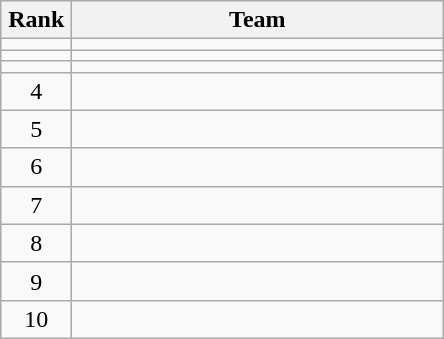<table class="wikitable" style="text-align: center;">
<tr>
<th width=40>Rank</th>
<th width=240>Team</th>
</tr>
<tr>
<td></td>
<td align="left"></td>
</tr>
<tr>
<td></td>
<td align="left"></td>
</tr>
<tr>
<td></td>
<td align="left"></td>
</tr>
<tr>
<td>4</td>
<td align="left"></td>
</tr>
<tr>
<td>5</td>
<td align="left"></td>
</tr>
<tr>
<td>6</td>
<td align="left"></td>
</tr>
<tr>
<td>7</td>
<td align="left"></td>
</tr>
<tr>
<td>8</td>
<td align="left"></td>
</tr>
<tr>
<td>9</td>
<td align="left"></td>
</tr>
<tr>
<td>10</td>
<td align="left"></td>
</tr>
</table>
